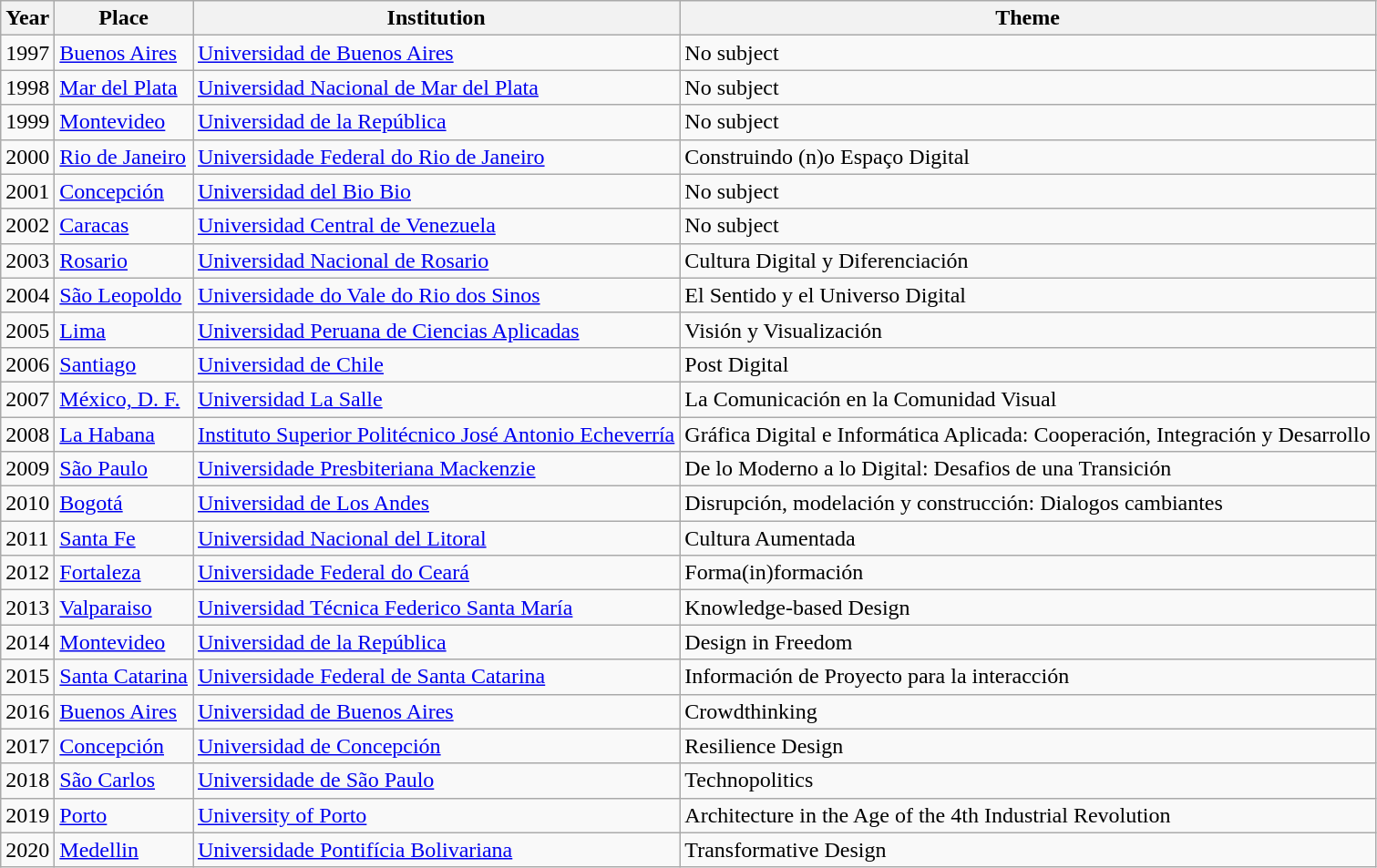<table class=wikitable>
<tr>
<th>Year</th>
<th>Place</th>
<th>Institution</th>
<th>Theme</th>
</tr>
<tr>
<td>1997</td>
<td><a href='#'>Buenos Aires</a></td>
<td><a href='#'>Universidad de Buenos Aires</a></td>
<td>No subject</td>
</tr>
<tr>
<td>1998</td>
<td><a href='#'>Mar del Plata</a></td>
<td><a href='#'>Universidad Nacional de Mar del Plata</a></td>
<td>No subject</td>
</tr>
<tr>
<td>1999</td>
<td><a href='#'>Montevideo</a></td>
<td><a href='#'>Universidad de la República</a></td>
<td>No subject</td>
</tr>
<tr>
<td>2000</td>
<td><a href='#'>Rio de Janeiro</a></td>
<td><a href='#'>Universidade Federal do Rio de Janeiro</a></td>
<td>Construindo (n)o Espaço Digital</td>
</tr>
<tr>
<td>2001</td>
<td><a href='#'>Concepción</a></td>
<td><a href='#'>Universidad del Bio Bio</a></td>
<td>No subject</td>
</tr>
<tr>
<td>2002</td>
<td><a href='#'>Caracas</a></td>
<td><a href='#'>Universidad Central de Venezuela</a></td>
<td>No subject</td>
</tr>
<tr>
<td>2003</td>
<td><a href='#'>Rosario</a></td>
<td><a href='#'>Universidad Nacional de Rosario</a></td>
<td>Cultura Digital y Diferenciación</td>
</tr>
<tr>
<td>2004</td>
<td><a href='#'>São Leopoldo</a></td>
<td><a href='#'>Universidade do Vale do Rio dos Sinos</a></td>
<td>El Sentido y el Universo Digital</td>
</tr>
<tr>
<td>2005</td>
<td><a href='#'>Lima</a></td>
<td><a href='#'>Universidad Peruana de Ciencias Aplicadas</a></td>
<td>Visión y Visualización</td>
</tr>
<tr>
<td>2006</td>
<td><a href='#'>Santiago</a></td>
<td><a href='#'>Universidad de Chile</a></td>
<td>Post Digital</td>
</tr>
<tr>
<td>2007</td>
<td><a href='#'>México, D. F.</a></td>
<td><a href='#'>Universidad La Salle</a></td>
<td>La Comunicación en la Comunidad Visual</td>
</tr>
<tr>
<td>2008</td>
<td><a href='#'>La Habana</a></td>
<td><a href='#'>Instituto Superior Politécnico José Antonio Echeverría</a></td>
<td>Gráfica Digital e Informática Aplicada: Cooperación, Integración y Desarrollo</td>
</tr>
<tr>
<td>2009</td>
<td><a href='#'>São Paulo</a></td>
<td><a href='#'>Universidade Presbiteriana Mackenzie</a></td>
<td>De lo Moderno a lo Digital: Desafios de una Transición</td>
</tr>
<tr>
<td>2010</td>
<td><a href='#'>Bogotá</a></td>
<td><a href='#'>Universidad de Los Andes</a></td>
<td>Disrupción, modelación y construcción: Dialogos cambiantes</td>
</tr>
<tr>
<td>2011</td>
<td><a href='#'>Santa Fe</a></td>
<td><a href='#'>Universidad Nacional del Litoral</a></td>
<td>Cultura Aumentada</td>
</tr>
<tr>
<td>2012</td>
<td><a href='#'>Fortaleza</a></td>
<td><a href='#'>Universidade Federal do Ceará</a></td>
<td>Forma(in)formación</td>
</tr>
<tr>
<td>2013</td>
<td><a href='#'>Valparaiso</a></td>
<td><a href='#'>Universidad Técnica Federico Santa María</a></td>
<td>Knowledge-based Design</td>
</tr>
<tr>
<td>2014</td>
<td><a href='#'>Montevideo</a></td>
<td><a href='#'>Universidad de la República</a></td>
<td>Design in Freedom</td>
</tr>
<tr>
<td>2015</td>
<td><a href='#'>Santa Catarina</a></td>
<td><a href='#'>Universidade Federal de Santa Catarina</a></td>
<td>Información de Proyecto para la interacción</td>
</tr>
<tr>
<td>2016</td>
<td><a href='#'>Buenos Aires</a></td>
<td><a href='#'>Universidad de Buenos Aires</a></td>
<td>Crowdthinking</td>
</tr>
<tr>
<td>2017</td>
<td><a href='#'>Concepción</a></td>
<td><a href='#'>Universidad de Concepción</a></td>
<td>Resilience Design</td>
</tr>
<tr>
<td>2018</td>
<td><a href='#'>São Carlos</a></td>
<td><a href='#'>Universidade de São Paulo</a></td>
<td>Technopolitics</td>
</tr>
<tr>
<td>2019</td>
<td><a href='#'>Porto</a></td>
<td><a href='#'>University of Porto</a></td>
<td>Architecture in the Age of the 4th Industrial Revolution</td>
</tr>
<tr>
<td>2020</td>
<td><a href='#'>Medellin</a></td>
<td><a href='#'>Universidade Pontifícia Bolivariana</a></td>
<td>Transformative Design</td>
</tr>
</table>
